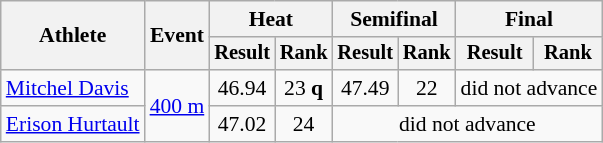<table class="wikitable" style="font-size:90%">
<tr>
<th rowspan=2>Athlete</th>
<th rowspan=2>Event</th>
<th colspan=2>Heat</th>
<th colspan=2>Semifinal</th>
<th colspan=2>Final</th>
</tr>
<tr style="font-size:95%">
<th>Result</th>
<th>Rank</th>
<th>Result</th>
<th>Rank</th>
<th>Result</th>
<th>Rank</th>
</tr>
<tr align=center>
<td align=left><a href='#'>Mitchel Davis</a></td>
<td align=left rowspan=2><a href='#'>400 m</a></td>
<td>46.94</td>
<td>23 <strong>q</strong></td>
<td>47.49</td>
<td>22</td>
<td colspan=2>did not advance</td>
</tr>
<tr align=center>
<td align=left><a href='#'>Erison Hurtault</a></td>
<td>47.02</td>
<td>24</td>
<td colspan=4>did not advance</td>
</tr>
</table>
